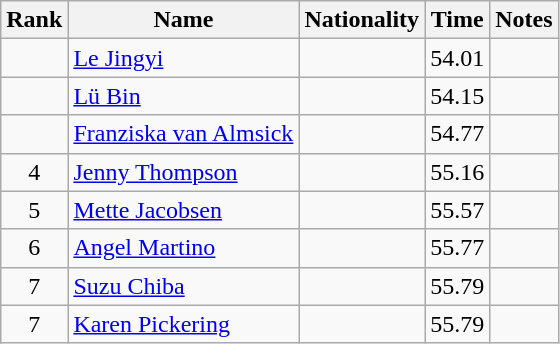<table class="wikitable sortable" style="text-align:center">
<tr>
<th>Rank</th>
<th>Name</th>
<th>Nationality</th>
<th>Time</th>
<th>Notes</th>
</tr>
<tr>
<td></td>
<td align=left><a href='#'>Le Jingyi</a></td>
<td align=left></td>
<td>54.01</td>
<td></td>
</tr>
<tr>
<td></td>
<td align=left><a href='#'>Lü Bin</a></td>
<td align=left></td>
<td>54.15</td>
<td></td>
</tr>
<tr>
<td></td>
<td align=left><a href='#'>Franziska van Almsick</a></td>
<td align=left></td>
<td>54.77</td>
<td></td>
</tr>
<tr>
<td>4</td>
<td align=left><a href='#'>Jenny Thompson</a></td>
<td align=left></td>
<td>55.16</td>
<td></td>
</tr>
<tr>
<td>5</td>
<td align=left><a href='#'>Mette Jacobsen</a></td>
<td align=left></td>
<td>55.57</td>
<td></td>
</tr>
<tr>
<td>6</td>
<td align=left><a href='#'>Angel Martino</a></td>
<td align=left></td>
<td>55.77</td>
<td></td>
</tr>
<tr>
<td>7</td>
<td align=left><a href='#'>Suzu Chiba</a></td>
<td align=left></td>
<td>55.79</td>
<td></td>
</tr>
<tr>
<td>7</td>
<td align=left><a href='#'>Karen Pickering</a></td>
<td align=left></td>
<td>55.79</td>
<td></td>
</tr>
</table>
